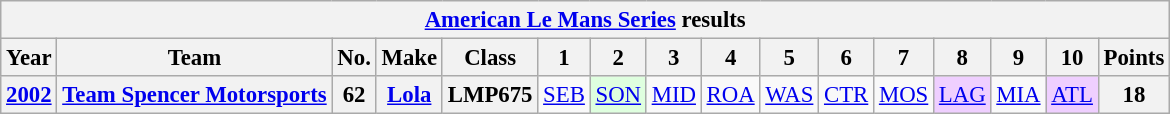<table class="wikitable" style="text-align:center; font-size:95%">
<tr>
<th colspan=45><a href='#'>American Le Mans Series</a> results</th>
</tr>
<tr>
<th>Year</th>
<th>Team</th>
<th>No.</th>
<th>Make</th>
<th>Class</th>
<th>1</th>
<th>2</th>
<th>3</th>
<th>4</th>
<th>5</th>
<th>6</th>
<th>7</th>
<th>8</th>
<th>9</th>
<th>10</th>
<th>Points</th>
</tr>
<tr>
<th><a href='#'>2002</a></th>
<th><a href='#'>Team Spencer Motorsports</a></th>
<th>62</th>
<th><a href='#'>Lola</a></th>
<th>LMP675</th>
<td><a href='#'>SEB</a></td>
<td style="background-color:#DFFFDF"><a href='#'>SON</a> <br></td>
<td><a href='#'>MID</a></td>
<td><a href='#'>ROA</a></td>
<td><a href='#'>WAS</a></td>
<td><a href='#'>CTR</a></td>
<td><a href='#'>MOS</a></td>
<td style="background-color:#EFCFFF"><a href='#'>LAG</a><br></td>
<td><a href='#'>MIA</a></td>
<td style="background-color:#EFCFFF"><a href='#'>ATL</a><br></td>
<th>18</th>
</tr>
</table>
